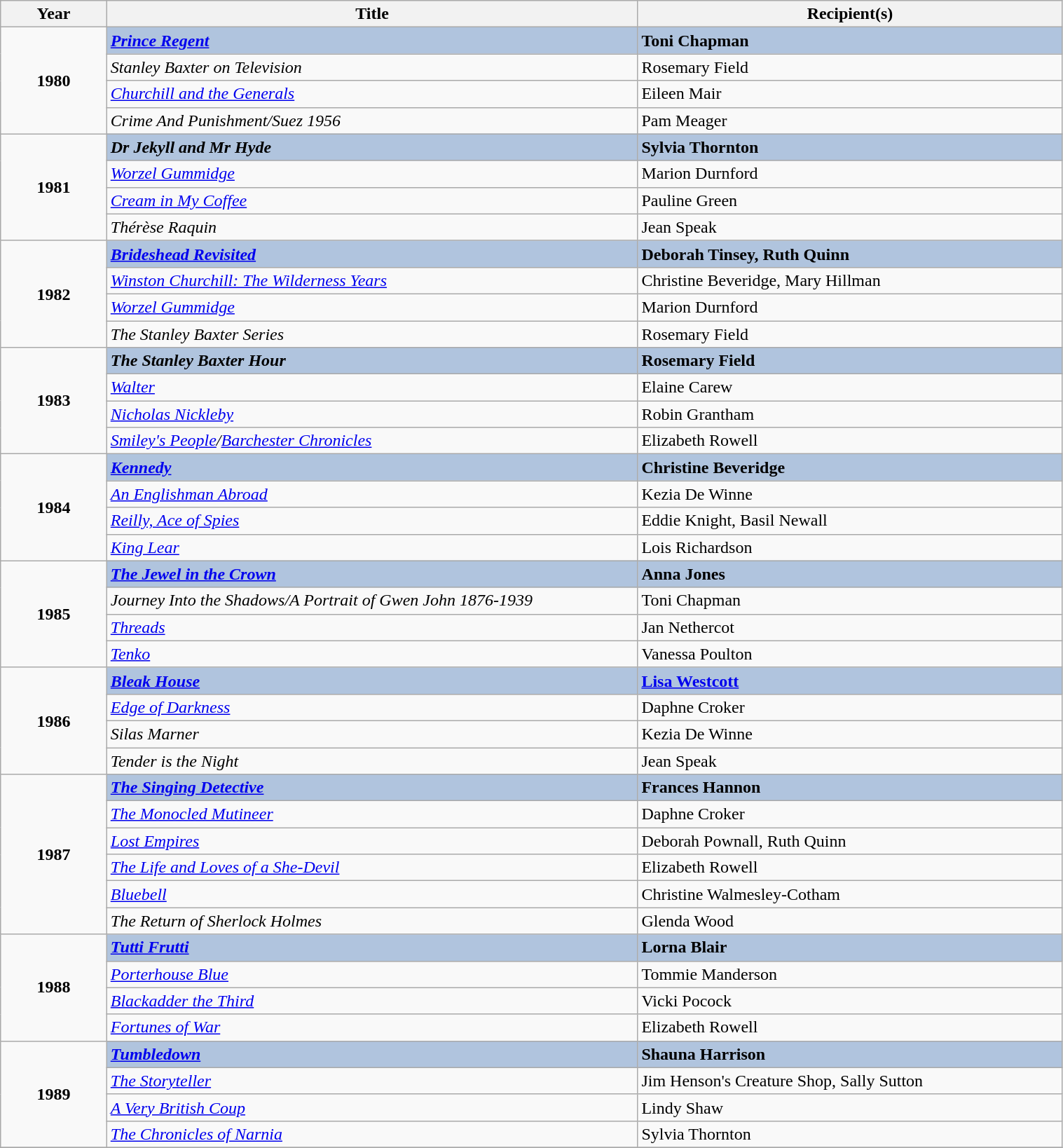<table class="wikitable" width="80%">
<tr>
<th width=5%>Year</th>
<th width=25%><strong>Title</strong></th>
<th width=20%><strong>Recipient(s)</strong></th>
</tr>
<tr>
<td rowspan="4" style="text-align:center;"><strong>1980</strong></td>
<td style="background:#B0C4DE;"><strong><em><a href='#'>Prince Regent</a></em></strong></td>
<td style="background:#B0C4DE;"><strong>Toni Chapman</strong></td>
</tr>
<tr>
<td><em>Stanley Baxter on Television</em></td>
<td>Rosemary Field</td>
</tr>
<tr>
<td><em><a href='#'>Churchill and the Generals</a></em></td>
<td>Eileen Mair</td>
</tr>
<tr>
<td><em>Crime And Punishment/Suez 1956</em></td>
<td>Pam Meager</td>
</tr>
<tr>
<td rowspan="4" style="text-align:center;"><strong>1981</strong></td>
<td style="background:#B0C4DE;"><strong><em>Dr Jekyll and Mr Hyde</em></strong></td>
<td style="background:#B0C4DE;"><strong>Sylvia Thornton</strong></td>
</tr>
<tr>
<td><em><a href='#'>Worzel Gummidge</a></em></td>
<td>Marion Durnford</td>
</tr>
<tr>
<td><em><a href='#'>Cream in My Coffee</a></em></td>
<td>Pauline Green</td>
</tr>
<tr>
<td><em>Thérèse Raquin</em></td>
<td>Jean Speak</td>
</tr>
<tr>
<td rowspan="4" style="text-align:center;"><strong>1982</strong></td>
<td style="background:#B0C4DE;"><strong><em><a href='#'>Brideshead Revisited</a></em></strong></td>
<td style="background:#B0C4DE;"><strong>Deborah Tinsey, Ruth Quinn</strong></td>
</tr>
<tr>
<td><em><a href='#'>Winston Churchill: The Wilderness Years</a></em></td>
<td>Christine Beveridge, Mary Hillman</td>
</tr>
<tr>
<td><em><a href='#'>Worzel Gummidge</a></em></td>
<td>Marion Durnford</td>
</tr>
<tr>
<td><em>The Stanley Baxter Series</em></td>
<td>Rosemary Field</td>
</tr>
<tr>
<td rowspan="4" style="text-align:center;"><strong>1983</strong></td>
<td style="background:#B0C4DE;"><strong><em>The Stanley Baxter Hour</em></strong></td>
<td style="background:#B0C4DE;"><strong>Rosemary Field</strong></td>
</tr>
<tr>
<td><em><a href='#'>Walter</a></em></td>
<td>Elaine Carew</td>
</tr>
<tr>
<td><em><a href='#'>Nicholas Nickleby</a></em></td>
<td>Robin Grantham</td>
</tr>
<tr>
<td><em><a href='#'>Smiley's People</a>/<a href='#'>Barchester Chronicles</a></em></td>
<td>Elizabeth Rowell</td>
</tr>
<tr>
<td rowspan="4" style="text-align:center;"><strong>1984</strong></td>
<td style="background:#B0C4DE;"><strong><em><a href='#'>Kennedy</a></em></strong></td>
<td style="background:#B0C4DE;"><strong>Christine Beveridge</strong></td>
</tr>
<tr>
<td><em><a href='#'>An Englishman Abroad</a></em></td>
<td>Kezia De Winne</td>
</tr>
<tr>
<td><em><a href='#'>Reilly, Ace of Spies</a></em></td>
<td>Eddie Knight, Basil Newall</td>
</tr>
<tr>
<td><em><a href='#'>King Lear</a></em></td>
<td>Lois Richardson</td>
</tr>
<tr>
<td rowspan="4" style="text-align:center;"><strong>1985</strong></td>
<td style="background:#B0C4DE;"><strong><em><a href='#'>The Jewel in the Crown</a></em></strong></td>
<td style="background:#B0C4DE;"><strong>Anna Jones</strong></td>
</tr>
<tr>
<td><em>Journey Into the Shadows/A Portrait of Gwen John 1876-1939</em></td>
<td>Toni Chapman</td>
</tr>
<tr>
<td><em><a href='#'>Threads</a></em></td>
<td>Jan Nethercot</td>
</tr>
<tr>
<td><em><a href='#'>Tenko</a></em></td>
<td>Vanessa Poulton</td>
</tr>
<tr>
<td rowspan="4" style="text-align:center;"><strong>1986</strong></td>
<td style="background:#B0C4DE;"><strong><em><a href='#'>Bleak House</a></em></strong></td>
<td style="background:#B0C4DE;"><strong><a href='#'>Lisa Westcott</a></strong></td>
</tr>
<tr>
<td><em><a href='#'>Edge of Darkness</a></em></td>
<td>Daphne Croker</td>
</tr>
<tr>
<td><em>Silas Marner</em></td>
<td>Kezia De Winne</td>
</tr>
<tr>
<td><em>Tender is the Night</em></td>
<td>Jean Speak</td>
</tr>
<tr>
<td rowspan="6" style="text-align:center;"><strong>1987</strong></td>
<td style="background:#B0C4DE;"><strong><em><a href='#'>The Singing Detective</a></em></strong></td>
<td style="background:#B0C4DE;"><strong>Frances Hannon</strong></td>
</tr>
<tr>
<td><em><a href='#'>The Monocled Mutineer</a></em></td>
<td>Daphne Croker</td>
</tr>
<tr>
<td><em><a href='#'>Lost Empires</a></em></td>
<td>Deborah Pownall, Ruth Quinn</td>
</tr>
<tr>
<td><em><a href='#'>The Life and Loves of a She-Devil</a></em></td>
<td>Elizabeth Rowell</td>
</tr>
<tr>
<td><em><a href='#'>Bluebell</a></em></td>
<td>Christine Walmesley-Cotham</td>
</tr>
<tr>
<td><em>The Return of Sherlock Holmes</em></td>
<td>Glenda Wood</td>
</tr>
<tr>
<td rowspan="4" style="text-align:center;"><strong>1988</strong></td>
<td style="background:#B0C4DE;"><strong><em><a href='#'>Tutti Frutti</a></em></strong></td>
<td style="background:#B0C4DE;"><strong>Lorna Blair</strong></td>
</tr>
<tr>
<td><em><a href='#'>Porterhouse Blue</a></em></td>
<td>Tommie Manderson</td>
</tr>
<tr>
<td><em><a href='#'>Blackadder the Third</a></em></td>
<td>Vicki Pocock</td>
</tr>
<tr>
<td><em><a href='#'>Fortunes of War</a></em></td>
<td>Elizabeth Rowell</td>
</tr>
<tr>
<td rowspan="4" style="text-align:center;"><strong>1989</strong></td>
<td style="background:#B0C4DE;"><strong><em><a href='#'>Tumbledown</a></em></strong></td>
<td style="background:#B0C4DE;"><strong>Shauna Harrison</strong></td>
</tr>
<tr>
<td><em><a href='#'>The Storyteller</a></em></td>
<td>Jim Henson's Creature Shop, Sally Sutton</td>
</tr>
<tr>
<td><em><a href='#'>A Very British Coup</a></em></td>
<td>Lindy Shaw</td>
</tr>
<tr>
<td><em><a href='#'>The Chronicles of Narnia</a></em></td>
<td>Sylvia Thornton</td>
</tr>
<tr>
</tr>
</table>
